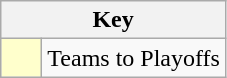<table class="wikitable" style="text-align: center;">
<tr>
<th colspan=2>Key</th>
</tr>
<tr>
<td style="background:#ffc; width:20px;"></td>
<td align=left>Teams to Playoffs</td>
</tr>
</table>
